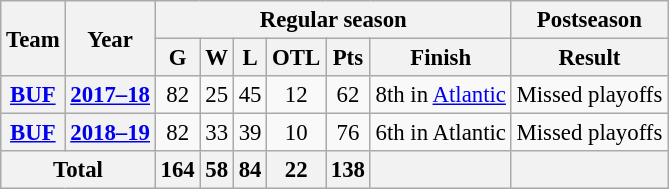<table class="wikitable" style="font-size: 95%; text-align:center;">
<tr>
<th rowspan="2">Team</th>
<th rowspan="2">Year</th>
<th colspan="6">Regular season</th>
<th>Postseason</th>
</tr>
<tr>
<th>G</th>
<th>W</th>
<th>L</th>
<th>OTL</th>
<th>Pts</th>
<th>Finish</th>
<th>Result</th>
</tr>
<tr>
<th><a href='#'>BUF</a></th>
<th><a href='#'>2017–18</a></th>
<td>82</td>
<td>25</td>
<td>45</td>
<td>12</td>
<td>62</td>
<td>8th in <a href='#'>Atlantic</a></td>
<td>Missed playoffs</td>
</tr>
<tr>
<th><a href='#'>BUF</a></th>
<th><a href='#'>2018–19</a></th>
<td>82</td>
<td>33</td>
<td>39</td>
<td>10</td>
<td>76</td>
<td>6th in Atlantic</td>
<td>Missed playoffs</td>
</tr>
<tr>
<th colspan="2">Total</th>
<th>164</th>
<th>58</th>
<th>84</th>
<th>22</th>
<th>138</th>
<th></th>
<th></th>
</tr>
</table>
